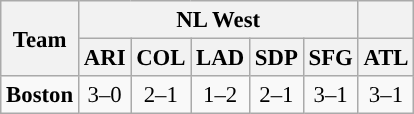<table class="wikitable" style="text-align:center; font-size: 95%;">
<tr>
<th rowspan=2>Team</th>
<th colspan=5>NL West</th>
<th> </th>
</tr>
<tr>
<th>ARI</th>
<th>COL</th>
<th>LAD</th>
<th>SDP</th>
<th>SFG</th>
<th>ATL</th>
</tr>
<tr>
<td><strong>Boston</strong></td>
<td>3–0</td>
<td>2–1</td>
<td>1–2</td>
<td>2–1</td>
<td>3–1</td>
<td>3–1</td>
</tr>
</table>
